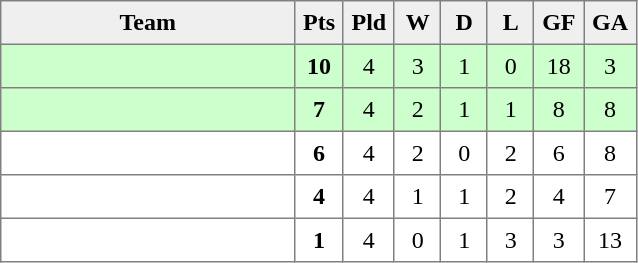<table style=border-collapse:collapse border=1 cellspacing=0 cellpadding=5>
<tr align=center bgcolor=#efefef>
<th width=185>Team</th>
<th width=20>Pts</th>
<th width=20>Pld</th>
<th width=20>W</th>
<th width=20>D</th>
<th width=20>L</th>
<th width=20>GF</th>
<th width=20>GA</th>
</tr>
<tr align=center style="background:#ccffcc">
<td style="text-align:left;"></td>
<td><strong>10</strong></td>
<td>4</td>
<td>3</td>
<td>1</td>
<td>0</td>
<td>18</td>
<td>3</td>
</tr>
<tr align=center style="background:#ccffcc">
<td style="text-align:left;"></td>
<td><strong>7</strong></td>
<td>4</td>
<td>2</td>
<td>1</td>
<td>1</td>
<td>8</td>
<td>8</td>
</tr>
<tr align=center>
<td style="text-align:left;"></td>
<td><strong>6</strong></td>
<td>4</td>
<td>2</td>
<td>0</td>
<td>2</td>
<td>6</td>
<td>8</td>
</tr>
<tr align=center>
<td style="text-align:left;"></td>
<td><strong>4</strong></td>
<td>4</td>
<td>1</td>
<td>1</td>
<td>2</td>
<td>4</td>
<td>7</td>
</tr>
<tr align=center>
<td style="text-align:left;"></td>
<td><strong>1</strong></td>
<td>4</td>
<td>0</td>
<td>1</td>
<td>3</td>
<td>3</td>
<td>13</td>
</tr>
</table>
